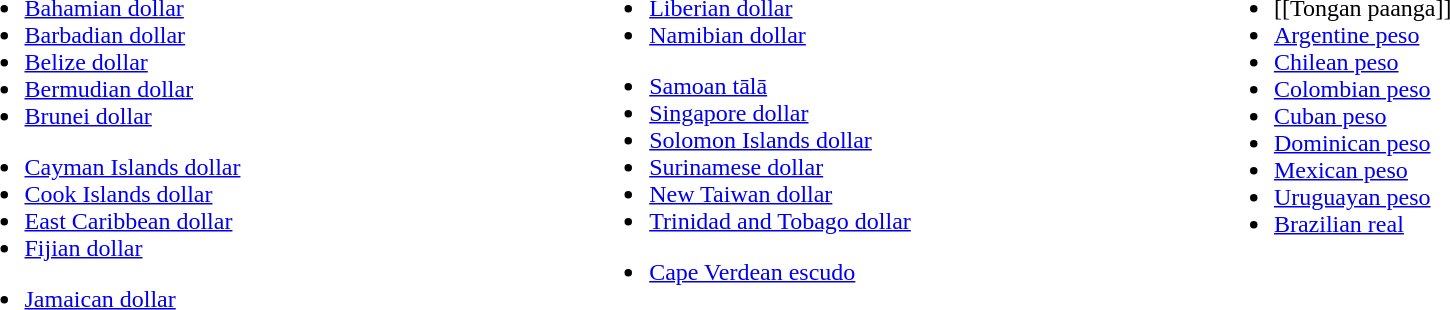<table width=100%>
<tr>
<td width=33%><br><ul><li><a href='#'>Bahamian dollar</a></li><li><a href='#'>Barbadian dollar</a></li><li><a href='#'>Belize dollar</a></li><li><a href='#'>Bermudian dollar</a></li><li><a href='#'>Brunei dollar</a></li></ul><ul><li><a href='#'>Cayman Islands dollar</a></li><li><a href='#'>Cook Islands dollar</a></li><li><a href='#'>East Caribbean dollar</a></li><li><a href='#'>Fijian dollar</a></li></ul>
<ul><li><a href='#'>Jamaican dollar</a></li></ul></td>
<td width=33% style="vertical-align: top"><br><ul><li><a href='#'>Liberian dollar</a></li><li><a href='#'>Namibian dollar</a></li></ul><ul><li><a href='#'>Samoan tālā</a></li><li><a href='#'>Singapore dollar</a></li><li><a href='#'>Solomon Islands dollar</a></li><li><a href='#'>Surinamese dollar</a></li><li><a href='#'>New Taiwan dollar</a></li><li><a href='#'>Trinidad and Tobago dollar</a></li></ul>


<ul><li><a href='#'>Cape Verdean escudo</a></li></ul></td>
<td width=34% style="vertical-align: top"><br><ul><li>[[Tongan paanga]]</li><li><a href='#'>Argentine peso</a></li><li><a href='#'>Chilean peso</a></li><li><a href='#'>Colombian peso</a></li><li><a href='#'>Cuban peso</a></li><li><a href='#'>Dominican peso</a></li><li><a href='#'>Mexican peso</a></li><li><a href='#'>Uruguayan peso</a></li><li><a href='#'>Brazilian real</a></li></ul></td>
</tr>
</table>
